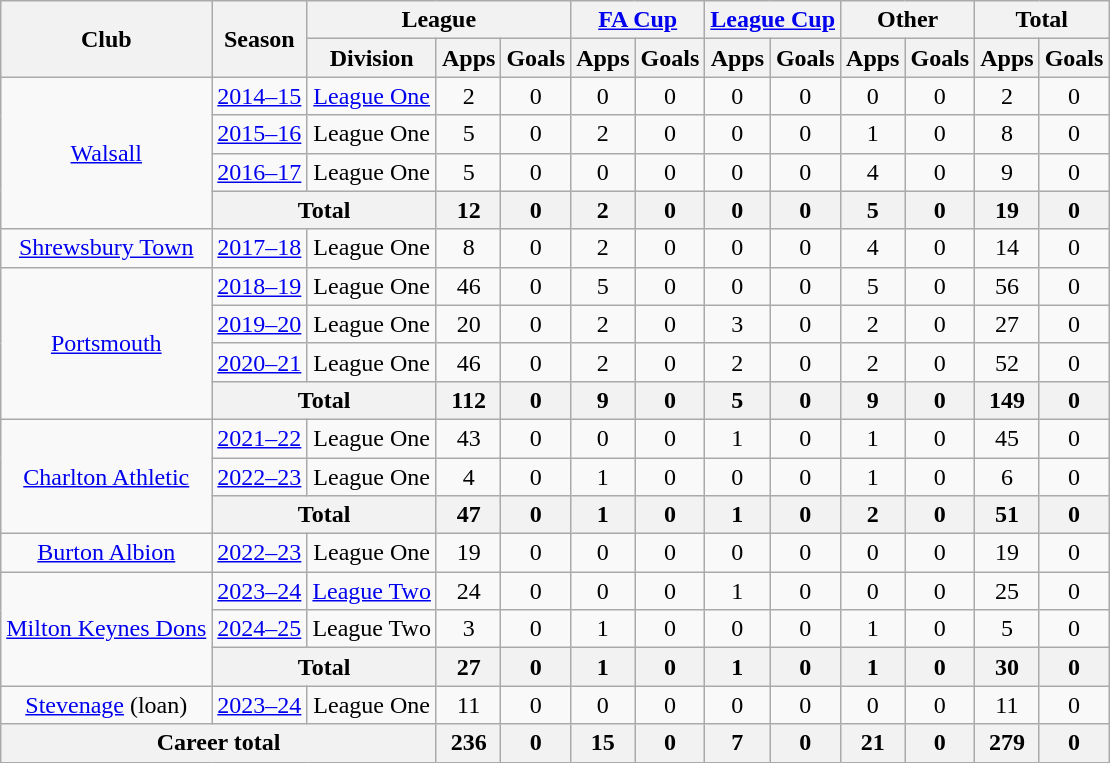<table class=wikitable style=text-align:center>
<tr>
<th rowspan=2>Club</th>
<th rowspan=2>Season</th>
<th colspan=3>League</th>
<th colspan=2><a href='#'>FA Cup</a></th>
<th colspan=2><a href='#'>League Cup</a></th>
<th colspan=2>Other</th>
<th colspan=2>Total</th>
</tr>
<tr>
<th>Division</th>
<th>Apps</th>
<th>Goals</th>
<th>Apps</th>
<th>Goals</th>
<th>Apps</th>
<th>Goals</th>
<th>Apps</th>
<th>Goals</th>
<th>Apps</th>
<th>Goals</th>
</tr>
<tr>
<td rowspan=4><a href='#'>Walsall</a></td>
<td><a href='#'>2014–15</a></td>
<td><a href='#'>League One</a></td>
<td>2</td>
<td>0</td>
<td>0</td>
<td>0</td>
<td>0</td>
<td>0</td>
<td>0</td>
<td>0</td>
<td>2</td>
<td>0</td>
</tr>
<tr>
<td><a href='#'>2015–16</a></td>
<td>League One</td>
<td>5</td>
<td>0</td>
<td>2</td>
<td>0</td>
<td>0</td>
<td>0</td>
<td>1</td>
<td>0</td>
<td>8</td>
<td>0</td>
</tr>
<tr>
<td><a href='#'>2016–17</a></td>
<td>League One</td>
<td>5</td>
<td>0</td>
<td>0</td>
<td>0</td>
<td>0</td>
<td>0</td>
<td>4</td>
<td>0</td>
<td>9</td>
<td>0</td>
</tr>
<tr>
<th colspan=2>Total</th>
<th>12</th>
<th>0</th>
<th>2</th>
<th>0</th>
<th>0</th>
<th>0</th>
<th>5</th>
<th>0</th>
<th>19</th>
<th>0</th>
</tr>
<tr>
<td rowspan=1><a href='#'>Shrewsbury Town</a></td>
<td><a href='#'>2017–18</a></td>
<td>League One</td>
<td>8</td>
<td>0</td>
<td>2</td>
<td>0</td>
<td>0</td>
<td>0</td>
<td>4</td>
<td>0</td>
<td>14</td>
<td>0</td>
</tr>
<tr>
<td rowspan=4><a href='#'>Portsmouth</a></td>
<td><a href='#'>2018–19</a></td>
<td>League One</td>
<td>46</td>
<td>0</td>
<td>5</td>
<td>0</td>
<td>0</td>
<td>0</td>
<td>5</td>
<td>0</td>
<td>56</td>
<td>0</td>
</tr>
<tr>
<td><a href='#'>2019–20</a></td>
<td>League One</td>
<td>20</td>
<td>0</td>
<td>2</td>
<td>0</td>
<td>3</td>
<td>0</td>
<td>2</td>
<td>0</td>
<td>27</td>
<td>0</td>
</tr>
<tr>
<td><a href='#'>2020–21</a></td>
<td>League One</td>
<td>46</td>
<td>0</td>
<td>2</td>
<td>0</td>
<td>2</td>
<td>0</td>
<td>2</td>
<td>0</td>
<td>52</td>
<td>0</td>
</tr>
<tr>
<th colspan=2>Total</th>
<th>112</th>
<th>0</th>
<th>9</th>
<th>0</th>
<th>5</th>
<th>0</th>
<th>9</th>
<th>0</th>
<th>149</th>
<th>0</th>
</tr>
<tr>
<td rowspan=3><a href='#'>Charlton Athletic</a></td>
<td><a href='#'>2021–22</a></td>
<td>League One</td>
<td>43</td>
<td>0</td>
<td>0</td>
<td>0</td>
<td>1</td>
<td>0</td>
<td>1</td>
<td>0</td>
<td>45</td>
<td>0</td>
</tr>
<tr>
<td><a href='#'>2022–23</a></td>
<td>League One</td>
<td>4</td>
<td>0</td>
<td>1</td>
<td>0</td>
<td>0</td>
<td>0</td>
<td>1</td>
<td>0</td>
<td>6</td>
<td>0</td>
</tr>
<tr>
<th colspan=2>Total</th>
<th>47</th>
<th>0</th>
<th>1</th>
<th>0</th>
<th>1</th>
<th>0</th>
<th>2</th>
<th>0</th>
<th>51</th>
<th>0</th>
</tr>
<tr>
<td><a href='#'>Burton Albion</a></td>
<td><a href='#'>2022–23</a></td>
<td>League One</td>
<td>19</td>
<td>0</td>
<td>0</td>
<td>0</td>
<td>0</td>
<td>0</td>
<td>0</td>
<td>0</td>
<td>19</td>
<td>0</td>
</tr>
<tr>
<td rowspan=3><a href='#'>Milton Keynes Dons</a></td>
<td><a href='#'>2023–24</a></td>
<td><a href='#'>League Two</a></td>
<td>24</td>
<td>0</td>
<td>0</td>
<td>0</td>
<td>1</td>
<td>0</td>
<td>0</td>
<td>0</td>
<td>25</td>
<td>0</td>
</tr>
<tr>
<td><a href='#'>2024–25</a></td>
<td>League Two</td>
<td>3</td>
<td>0</td>
<td>1</td>
<td>0</td>
<td>0</td>
<td>0</td>
<td>1</td>
<td>0</td>
<td>5</td>
<td>0</td>
</tr>
<tr>
<th colspan=2>Total</th>
<th>27</th>
<th>0</th>
<th>1</th>
<th>0</th>
<th>1</th>
<th>0</th>
<th>1</th>
<th>0</th>
<th>30</th>
<th>0</th>
</tr>
<tr>
<td><a href='#'>Stevenage</a> (loan)</td>
<td><a href='#'>2023–24</a></td>
<td>League One</td>
<td>11</td>
<td>0</td>
<td>0</td>
<td>0</td>
<td>0</td>
<td>0</td>
<td>0</td>
<td>0</td>
<td>11</td>
<td>0</td>
</tr>
<tr>
<th colspan=3>Career total</th>
<th>236</th>
<th>0</th>
<th>15</th>
<th>0</th>
<th>7</th>
<th>0</th>
<th>21</th>
<th>0</th>
<th>279</th>
<th>0</th>
</tr>
</table>
